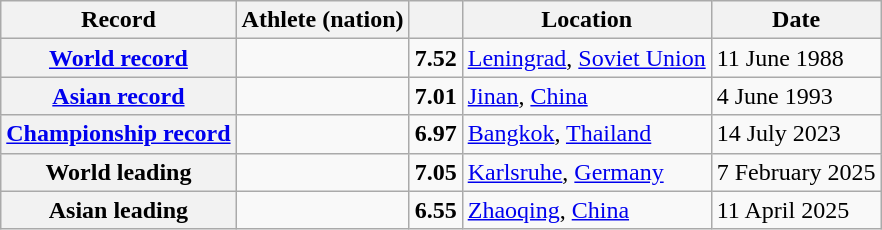<table class="wikitable">
<tr>
<th scope="col">Record</th>
<th scope="col">Athlete (nation)</th>
<th scope="col"></th>
<th scope="col">Location</th>
<th scope="col">Date</th>
</tr>
<tr>
<th scope="row"><a href='#'>World record</a></th>
<td></td>
<td align="center"><strong>7.52</strong></td>
<td><a href='#'>Leningrad</a>, <a href='#'>Soviet Union</a></td>
<td>11 June 1988</td>
</tr>
<tr>
<th scope="row"><a href='#'>Asian record</a></th>
<td></td>
<td align="center"><strong>7.01</strong></td>
<td><a href='#'>Jinan</a>, <a href='#'>China</a></td>
<td>4 June 1993</td>
</tr>
<tr>
<th scope="row"><a href='#'>Championship record</a></th>
<td></td>
<td align="center"><strong>6.97</strong></td>
<td><a href='#'>Bangkok</a>, <a href='#'>Thailand</a></td>
<td>14 July 2023</td>
</tr>
<tr>
<th scope="row">World leading</th>
<td></td>
<td align="center"><strong>7.05</strong></td>
<td><a href='#'>Karlsruhe</a>, <a href='#'>Germany</a></td>
<td>7 February 2025</td>
</tr>
<tr>
<th scope="row">Asian leading</th>
<td></td>
<td align="center"><strong>6.55</strong></td>
<td><a href='#'>Zhaoqing</a>, <a href='#'>China</a></td>
<td>11 April 2025</td>
</tr>
</table>
